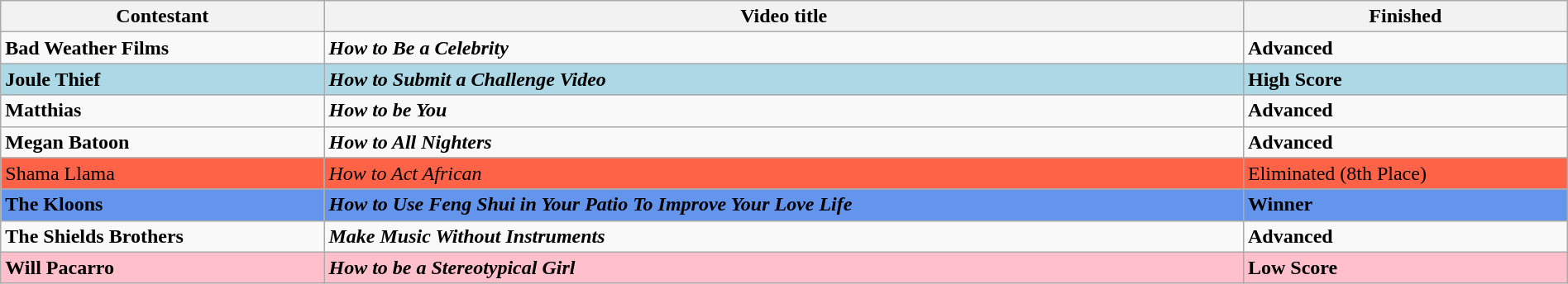<table class="wikitable" width="100%">
<tr>
<th>Contestant</th>
<th>Video title</th>
<th>Finished</th>
</tr>
<tr>
<td><strong>Bad Weather Films</strong></td>
<td><strong><em>How to Be a Celebrity</em></strong></td>
<td><strong>Advanced</strong></td>
</tr>
<tr>
<td style="background:lightblue; color:black;"><strong>Joule Thief</strong></td>
<td style="background:lightblue; color:black;"><strong><em>How to Submit a Challenge Video</em></strong></td>
<td style="background:lightblue; color:black;"><strong>High Score </strong></td>
</tr>
<tr>
<td><strong>Matthias</strong></td>
<td><strong><em>How to be You</em></strong></td>
<td><strong>Advanced</strong></td>
</tr>
<tr>
<td><strong>Megan Batoon</strong></td>
<td><strong><em>How to All Nighters</em></strong></td>
<td><strong>Advanced</strong></td>
</tr>
<tr>
<td style="background:tomato; color:black;">Shama Llama</td>
<td style="background:tomato; color:black;"><em>How to Act African</em></td>
<td style="background:tomato; color:black;">Eliminated (8th Place)</td>
</tr>
<tr>
<td style="background:cornflowerblue; color:black;"><strong>The Kloons</strong></td>
<td style="background:cornflowerblue; color:black;"><strong><em>How to Use Feng Shui in Your Patio To Improve Your Love Life</em></strong></td>
<td style="background:cornflowerblue; color:black;"><strong>Winner</strong></td>
</tr>
<tr>
<td><strong>The Shields Brothers</strong></td>
<td><strong><em>Make Music Without Instruments</em></strong></td>
<td><strong>Advanced</strong></td>
</tr>
<tr>
<td style="background:pink; color:black;"><strong>Will Pacarro</strong></td>
<td style="background:pink; color:black;"><strong><em>How to be a Stereotypical Girl</em></strong></td>
<td style="background:pink; color:black;"><strong>Low Score</strong></td>
</tr>
</table>
